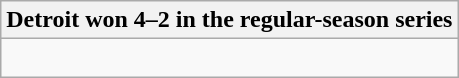<table class="wikitable collapsible collapsed">
<tr>
<th>Detroit won 4–2 in the regular-season series</th>
</tr>
<tr>
<td><br>




</td>
</tr>
</table>
